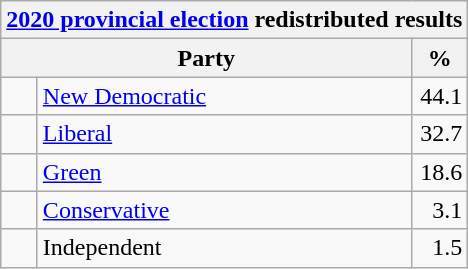<table class="wikitable">
<tr>
<th colspan="4"><a href='#'>2020 provincial election</a> redistributed results</th>
</tr>
<tr>
<th bgcolor="#DDDDFF" width="130px" colspan="2">Party</th>
<th bgcolor="#DDDDFF" width="30px">%</th>
</tr>
<tr>
<td> </td>
<td><a href='#'>New Democratic</a></td>
<td align=right>44.1</td>
</tr>
<tr>
<td> </td>
<td><a href='#'>Liberal</a></td>
<td align=right>32.7</td>
</tr>
<tr>
<td> </td>
<td><a href='#'>Green</a></td>
<td align=right>18.6</td>
</tr>
<tr>
<td> </td>
<td><a href='#'>Conservative</a></td>
<td align=right>3.1</td>
</tr>
<tr>
<td> </td>
<td>Independent</td>
<td align=right>1.5</td>
</tr>
</table>
